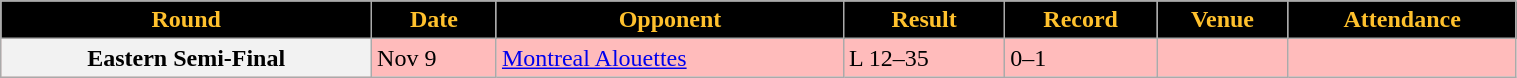<table class="wikitable" width="80%">
<tr align="center"  style="background:black;color:#FFC12D;">
<td><strong>Round</strong></td>
<td><strong>Date</strong></td>
<td><strong>Opponent</strong></td>
<td><strong>Result</strong></td>
<td><strong>Record</strong></td>
<td><strong>Venue</strong></td>
<td><strong>Attendance</strong></td>
</tr>
<tr style="background:#ffbbbb">
<th>Eastern Semi-Final</th>
<td>Nov 9</td>
<td><a href='#'>Montreal Alouettes</a></td>
<td>L 12–35</td>
<td>0–1</td>
<td></td>
<td></td>
</tr>
</table>
